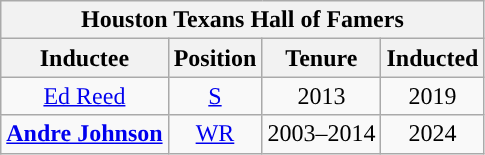<table class="wikitable" style="text-align:center;">
<tr>
<th colspan="5">Houston Texans Hall of Famers</th>
</tr>
<tr>
<th>Inductee</th>
<th>Position</th>
<th>Tenure</th>
<th>Inducted</th>
</tr>
<tr>
<td><a href='#'>Ed Reed</a></td>
<td><a href='#'>S</a></td>
<td>2013</td>
<td>2019</td>
</tr>
<tr>
<td><strong><a href='#'>Andre Johnson</a></strong></td>
<td><a href='#'>WR</a></td>
<td>2003–2014</td>
<td>2024</td>
</tr>
</table>
